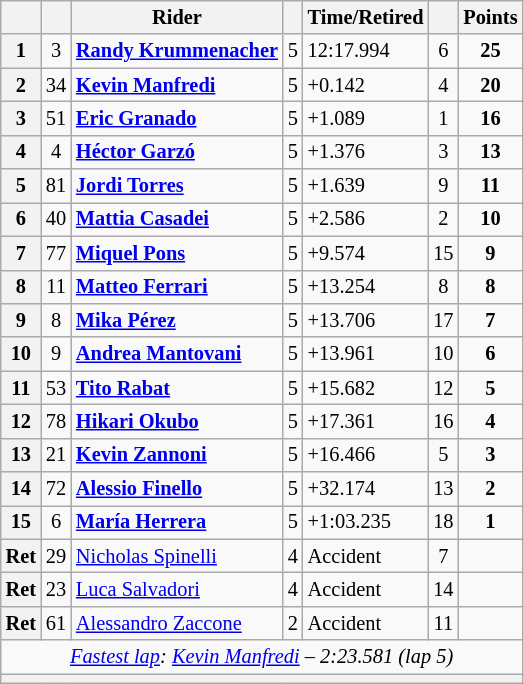<table class="wikitable sortable" style="font-size: 85%;">
<tr>
<th scope="col"></th>
<th scope="col"></th>
<th scope="col">Rider</th>
<th scope="col" class="unsortable"></th>
<th scope="col" class="unsortable">Time/Retired</th>
<th scope="col"></th>
<th scope="col">Points</th>
</tr>
<tr>
<th scope="row">1</th>
<td align="center">3</td>
<td data-sort-value="kru"> <strong><a href='#'>Randy Krummenacher</a></strong></td>
<td>5</td>
<td>12:17.994</td>
<td align="center">6</td>
<td align="center"><strong>25</strong></td>
</tr>
<tr>
<th scope="row">2</th>
<td align="center">34</td>
<td data-sort-value="manf"> <strong><a href='#'>Kevin Manfredi</a></strong></td>
<td>5</td>
<td>+0.142</td>
<td align="center">4</td>
<td align="center"><strong>20</strong></td>
</tr>
<tr>
<th scope="row">3</th>
<td align="center">51</td>
<td data-sort-value="gra"><strong> <a href='#'>Eric Granado</a></strong></td>
<td>5</td>
<td>+1.089</td>
<td align="center">1</td>
<td align="center"><strong>16</strong></td>
</tr>
<tr>
<th scope="row">4</th>
<td align="center">4</td>
<td data-sort-value="gar"> <strong><a href='#'>Héctor Garzó</a></strong></td>
<td>5</td>
<td>+1.376</td>
<td align="center">3</td>
<td align="center"><strong>13</strong></td>
</tr>
<tr>
<th scope="row">5</th>
<td align="center">81</td>
<td data-sort-value="tor"> <strong><a href='#'>Jordi Torres</a></strong></td>
<td>5</td>
<td>+1.639</td>
<td align="center">9</td>
<td align="center"><strong>11</strong></td>
</tr>
<tr>
<th scope="row">6</th>
<td align="center">40</td>
<td data-sort-value="cas"> <strong><a href='#'>Mattia Casadei</a></strong></td>
<td>5</td>
<td>+2.586</td>
<td align="center">2</td>
<td align="center"><strong>10</strong></td>
</tr>
<tr>
<th scope="row">7</th>
<td align="center">77</td>
<td data-sort-value="pon"> <strong><a href='#'>Miquel Pons</a></strong></td>
<td>5</td>
<td>+9.574</td>
<td align="center">15</td>
<td align="center"><strong>9</strong></td>
</tr>
<tr>
<th scope="row">8</th>
<td align="center">11</td>
<td data-sort-value="fer"> <strong><a href='#'>Matteo Ferrari</a></strong></td>
<td>5</td>
<td>+13.254</td>
<td align="center">8</td>
<td align="center"><strong>8</strong></td>
</tr>
<tr>
<th scope="row">9</th>
<td align="center">8</td>
<td data-sort-value="per"> <strong><a href='#'>Mika Pérez</a></strong></td>
<td>5</td>
<td>+13.706</td>
<td align="center">17</td>
<td align="center"><strong>7</strong></td>
</tr>
<tr>
<th scope="row">10</th>
<td align="center">9</td>
<td data-sort-value="mant"> <strong><a href='#'>Andrea Mantovani</a></strong></td>
<td>5</td>
<td>+13.961</td>
<td align="center">10</td>
<td align="center"><strong>6</strong></td>
</tr>
<tr>
<th scope="row">11</th>
<td align="center">53</td>
<td data-sort-value="rab"> <strong><a href='#'>Tito Rabat</a></strong></td>
<td>5</td>
<td>+15.682</td>
<td align="center">12</td>
<td align="center"><strong>5</strong></td>
</tr>
<tr>
<th scope="row">12</th>
<td align="center">78</td>
<td data-sort-value="oku"> <strong><a href='#'>Hikari Okubo</a></strong></td>
<td>5</td>
<td>+17.361</td>
<td align="center">16</td>
<td align="center"><strong>4</strong></td>
</tr>
<tr>
<th scope="row">13</th>
<td align="center">21</td>
<td data-sort-value="zan"> <strong><a href='#'>Kevin Zannoni</a></strong></td>
<td>5</td>
<td>+16.466</td>
<td align="center">5</td>
<td align="center"><strong>3</strong></td>
</tr>
<tr>
<th scope="row">14</th>
<td align="center">72</td>
<td data-sort-value="fin"> <strong><a href='#'>Alessio Finello</a></strong></td>
<td>5</td>
<td>+32.174</td>
<td align="center">13</td>
<td align="center"><strong>2</strong></td>
</tr>
<tr>
<th scope="row">15</th>
<td align="center">6</td>
<td data-sort-value="her"> <strong><a href='#'>María Herrera</a></strong></td>
<td>5</td>
<td>+1:03.235</td>
<td align="center">18</td>
<td align="center"><strong>1</strong></td>
</tr>
<tr>
<th scope="row">Ret</th>
<td align="center">29</td>
<td data-sort-value="spi"> <a href='#'>Nicholas Spinelli</a></td>
<td>4</td>
<td>Accident</td>
<td align="center">7</td>
<td></td>
</tr>
<tr>
<th scope="row">Ret</th>
<td align="center">23</td>
<td data-sort-value="sal"> <a href='#'>Luca Salvadori</a></td>
<td>4</td>
<td>Accident</td>
<td align="center">14</td>
<td></td>
</tr>
<tr>
<th scope="row">Ret</th>
<td align="center">61</td>
<td data-sort-value="zac"> <a href='#'>Alessandro Zaccone</a></td>
<td>2</td>
<td>Accident</td>
<td align="center">11</td>
<td></td>
</tr>
<tr class="sortbottom">
<td colspan="7" style="text-align:center"><em><a href='#'>Fastest lap</a>:  <a href='#'>Kevin Manfredi</a> – 2:23.581 (lap 5)</em></td>
</tr>
<tr>
<th colspan="7"></th>
</tr>
</table>
